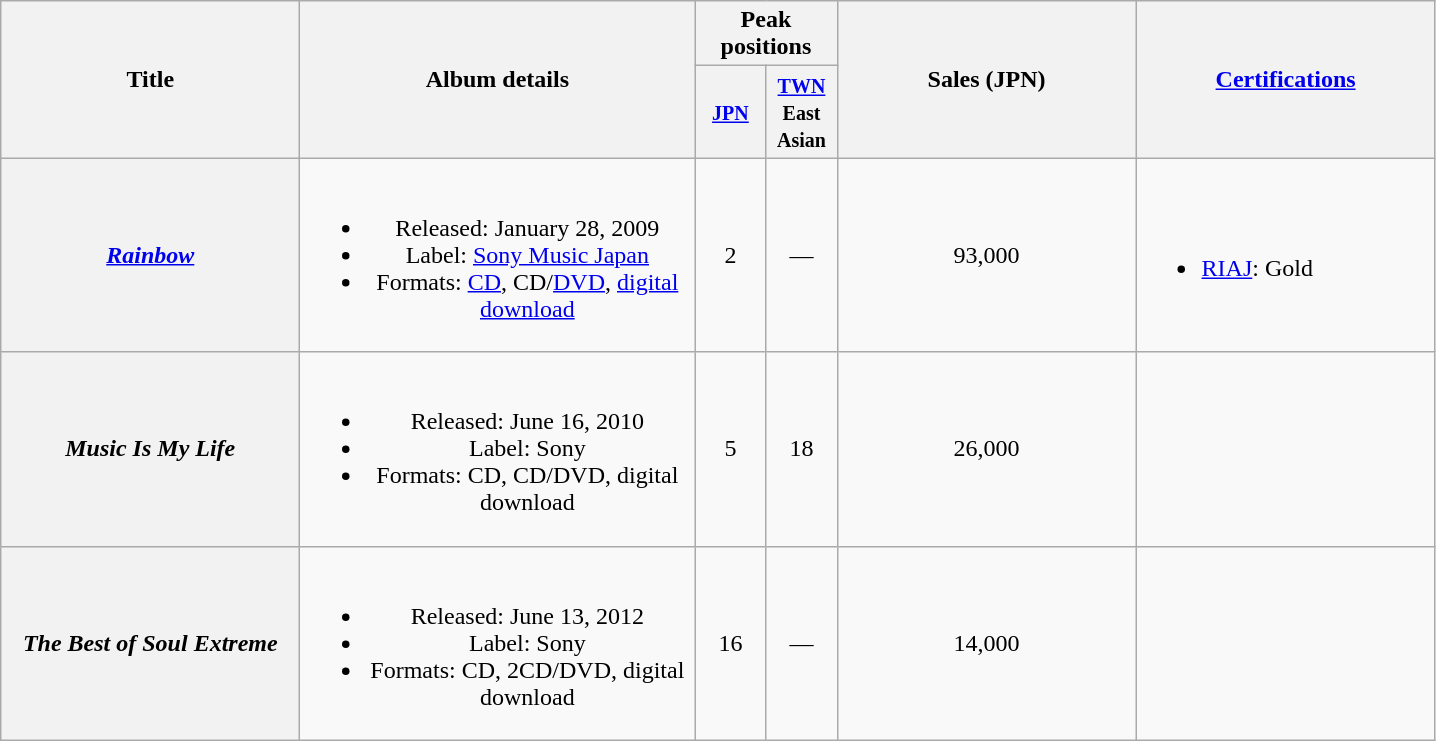<table class="wikitable plainrowheaders" style="text-align:center;">
<tr>
<th style="width:12em;" rowspan="2">Title</th>
<th style="width:16em;" rowspan="2">Album details</th>
<th colspan="2">Peak positions</th>
<th style="width:12em;" rowspan="2">Sales (JPN)</th>
<th style="width:12em;" rowspan="2"><a href='#'>Certifications</a></th>
</tr>
<tr>
<th style="width:2.5em;"><small><a href='#'>JPN</a></small><br></th>
<th style="width:2.5em;"><small><a href='#'>TWN</a> East Asian</small><br></th>
</tr>
<tr>
<th scope="row"><em><a href='#'>Rainbow</a></em></th>
<td><br><ul><li>Released: January 28, 2009 </li><li>Label: <a href='#'>Sony Music Japan</a></li><li>Formats: <a href='#'>CD</a>, CD/<a href='#'>DVD</a>, <a href='#'>digital download</a></li></ul></td>
<td>2</td>
<td>—</td>
<td>93,000</td>
<td align="left"><br><ul><li><a href='#'>RIAJ</a>: Gold</li></ul></td>
</tr>
<tr>
<th scope="row"><em>Music Is My Life</em></th>
<td><br><ul><li>Released: June 16, 2010 </li><li>Label: Sony</li><li>Formats: CD, CD/DVD, digital download</li></ul></td>
<td>5</td>
<td>18</td>
<td>26,000</td>
<td align="left"></td>
</tr>
<tr>
<th scope="row"><em>The Best of Soul Extreme</em></th>
<td><br><ul><li>Released: June 13, 2012 </li><li>Label: Sony</li><li>Formats: CD, 2CD/DVD, digital download</li></ul></td>
<td>16</td>
<td>—</td>
<td>14,000</td>
<td align="left"></td>
</tr>
</table>
